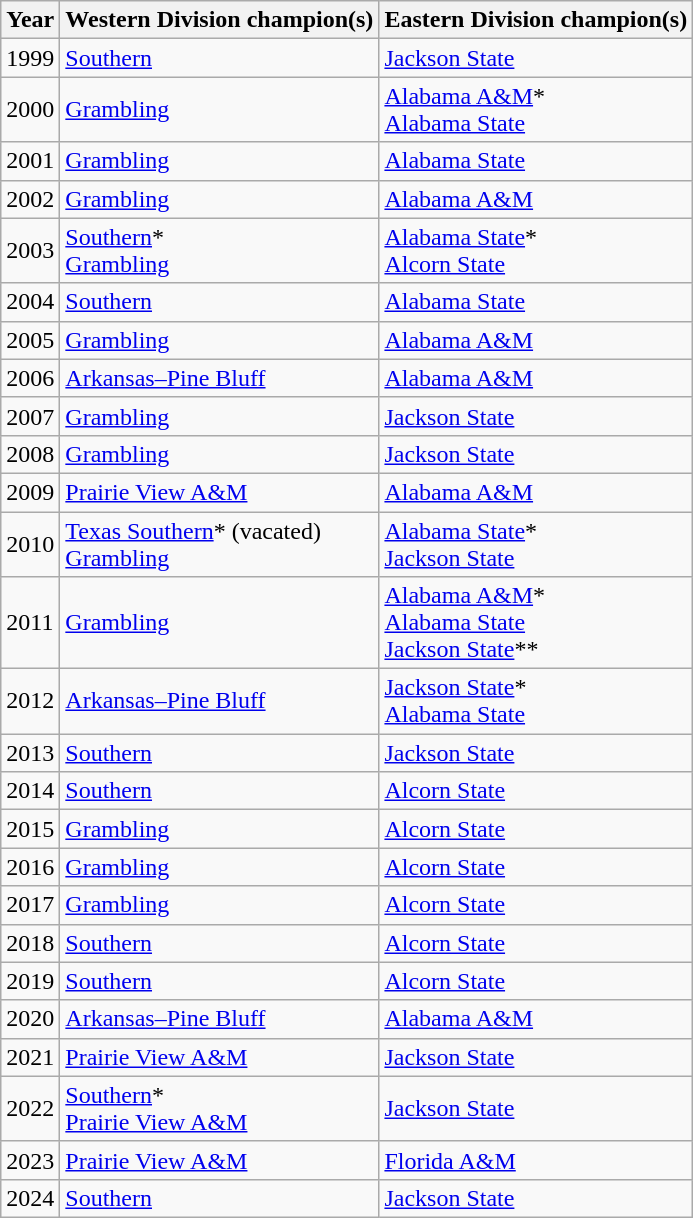<table class="wikitable">
<tr>
<th>Year</th>
<th>Western Division champion(s)</th>
<th>Eastern Division champion(s)</th>
</tr>
<tr>
<td>1999</td>
<td><a href='#'>Southern</a></td>
<td><a href='#'>Jackson State</a></td>
</tr>
<tr>
<td>2000</td>
<td><a href='#'>Grambling</a></td>
<td><a href='#'>Alabama A&M</a>*<br><a href='#'>Alabama State</a></td>
</tr>
<tr>
<td>2001</td>
<td><a href='#'>Grambling</a></td>
<td><a href='#'>Alabama State</a></td>
</tr>
<tr>
<td>2002</td>
<td><a href='#'>Grambling</a></td>
<td><a href='#'>Alabama A&M</a></td>
</tr>
<tr>
<td>2003</td>
<td><a href='#'>Southern</a>*<br><a href='#'>Grambling</a></td>
<td><a href='#'>Alabama State</a>*<br><a href='#'>Alcorn State</a></td>
</tr>
<tr>
<td>2004</td>
<td><a href='#'>Southern</a></td>
<td><a href='#'>Alabama State</a></td>
</tr>
<tr>
<td>2005</td>
<td><a href='#'>Grambling</a></td>
<td><a href='#'>Alabama A&M</a></td>
</tr>
<tr>
<td>2006</td>
<td><a href='#'>Arkansas–Pine Bluff</a></td>
<td><a href='#'>Alabama A&M</a></td>
</tr>
<tr>
<td>2007</td>
<td><a href='#'>Grambling</a></td>
<td><a href='#'>Jackson State</a></td>
</tr>
<tr>
<td>2008</td>
<td><a href='#'>Grambling</a></td>
<td><a href='#'>Jackson State</a></td>
</tr>
<tr>
<td>2009</td>
<td><a href='#'>Prairie View A&M</a></td>
<td><a href='#'>Alabama A&M</a></td>
</tr>
<tr>
<td>2010</td>
<td><a href='#'>Texas Southern</a>* (vacated)<br><a href='#'>Grambling</a></td>
<td><a href='#'>Alabama State</a>*<br><a href='#'>Jackson State</a></td>
</tr>
<tr>
<td>2011</td>
<td><a href='#'>Grambling</a></td>
<td><a href='#'>Alabama A&M</a>*<br><a href='#'>Alabama State</a><br><a href='#'>Jackson State</a>**</td>
</tr>
<tr>
<td>2012</td>
<td><a href='#'>Arkansas–Pine Bluff</a></td>
<td><a href='#'>Jackson State</a>*<br><a href='#'>Alabama State</a></td>
</tr>
<tr>
<td>2013</td>
<td><a href='#'>Southern</a></td>
<td><a href='#'>Jackson State</a></td>
</tr>
<tr>
<td>2014</td>
<td><a href='#'>Southern</a></td>
<td><a href='#'>Alcorn State</a></td>
</tr>
<tr>
<td>2015</td>
<td><a href='#'>Grambling</a></td>
<td><a href='#'>Alcorn State</a></td>
</tr>
<tr>
<td>2016</td>
<td><a href='#'>Grambling</a></td>
<td><a href='#'>Alcorn State</a></td>
</tr>
<tr>
<td>2017</td>
<td><a href='#'>Grambling</a></td>
<td><a href='#'>Alcorn State</a></td>
</tr>
<tr>
<td>2018</td>
<td><a href='#'>Southern</a></td>
<td><a href='#'>Alcorn State</a></td>
</tr>
<tr>
<td>2019</td>
<td><a href='#'>Southern</a></td>
<td><a href='#'>Alcorn State</a></td>
</tr>
<tr>
<td>2020</td>
<td><a href='#'>Arkansas–Pine Bluff</a></td>
<td><a href='#'>Alabama A&M</a></td>
</tr>
<tr>
<td>2021</td>
<td><a href='#'>Prairie View A&M</a></td>
<td><a href='#'>Jackson State</a></td>
</tr>
<tr>
<td>2022</td>
<td><a href='#'>Southern</a>*<br><a href='#'>Prairie View A&M</a></td>
<td><a href='#'>Jackson State</a></td>
</tr>
<tr>
<td>2023</td>
<td><a href='#'>Prairie View A&M</a></td>
<td><a href='#'>Florida A&M</a></td>
</tr>
<tr>
<td>2024</td>
<td><a href='#'>Southern</a></td>
<td><a href='#'>Jackson State</a></td>
</tr>
</table>
